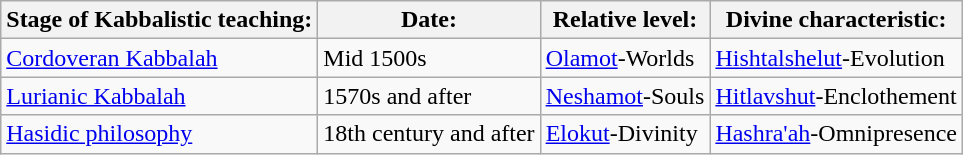<table class="wikitable">
<tr>
<th>Stage of Kabbalistic teaching:</th>
<th>Date:</th>
<th>Relative level:</th>
<th>Divine characteristic:</th>
</tr>
<tr>
<td><a href='#'>Cordoveran Kabbalah</a></td>
<td>Mid 1500s</td>
<td><a href='#'>Olamot</a>-Worlds</td>
<td><a href='#'>Hishtalshelut</a>-Evolution</td>
</tr>
<tr>
<td><a href='#'>Lurianic Kabbalah</a></td>
<td>1570s and after</td>
<td><a href='#'>Neshamot</a>-Souls</td>
<td><a href='#'>Hitlavshut</a>-Enclothement</td>
</tr>
<tr>
<td><a href='#'>Hasidic philosophy</a></td>
<td>18th century and after</td>
<td><a href='#'>Elokut</a>-Divinity</td>
<td><a href='#'>Hashra'ah</a>-Omnipresence</td>
</tr>
</table>
